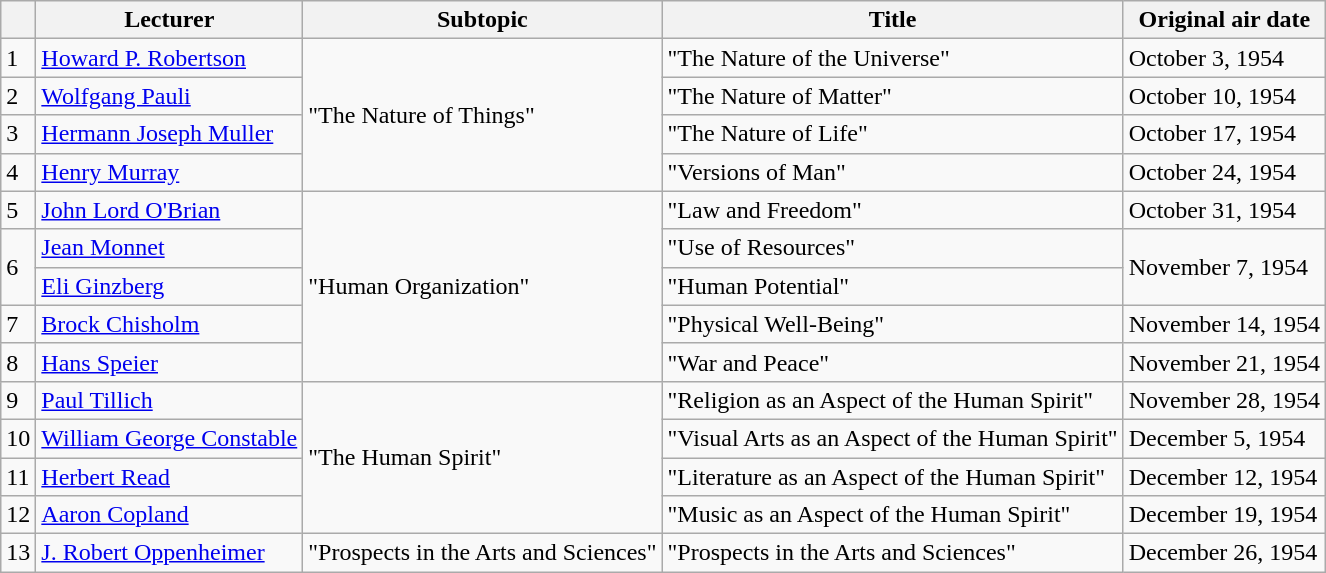<table class="wikitable">
<tr>
<th></th>
<th>Lecturer</th>
<th>Subtopic</th>
<th>Title</th>
<th>Original air date</th>
</tr>
<tr>
<td>1</td>
<td><a href='#'>Howard P. Robertson</a></td>
<td rowspan="4">"The Nature of Things"</td>
<td>"The Nature of the Universe"</td>
<td>October 3, 1954</td>
</tr>
<tr>
<td>2</td>
<td><a href='#'>Wolfgang Pauli</a></td>
<td>"The Nature of Matter"</td>
<td>October 10, 1954</td>
</tr>
<tr>
<td>3</td>
<td><a href='#'>Hermann Joseph Muller</a></td>
<td>"The Nature of Life"</td>
<td>October 17, 1954</td>
</tr>
<tr>
<td>4</td>
<td><a href='#'>Henry Murray</a></td>
<td>"Versions of Man"</td>
<td>October 24, 1954</td>
</tr>
<tr>
<td>5</td>
<td><a href='#'>John Lord O'Brian</a></td>
<td rowspan="5">"Human Organization"</td>
<td>"Law and Freedom"</td>
<td>October 31, 1954</td>
</tr>
<tr>
<td rowspan="2">6</td>
<td><a href='#'>Jean Monnet</a></td>
<td>"Use of Resources"</td>
<td rowspan="2">November 7, 1954</td>
</tr>
<tr>
<td><a href='#'>Eli Ginzberg</a></td>
<td>"Human Potential"</td>
</tr>
<tr>
<td>7</td>
<td><a href='#'>Brock Chisholm</a></td>
<td>"Physical Well-Being"</td>
<td>November 14, 1954</td>
</tr>
<tr>
<td>8</td>
<td><a href='#'>Hans Speier</a></td>
<td>"War and Peace"</td>
<td>November 21, 1954</td>
</tr>
<tr>
<td>9</td>
<td><a href='#'>Paul Tillich</a></td>
<td rowspan="4">"The Human Spirit"</td>
<td>"Religion as an Aspect of the Human Spirit"</td>
<td>November 28, 1954</td>
</tr>
<tr>
<td>10</td>
<td><a href='#'>William George Constable</a></td>
<td>"Visual Arts as an Aspect of the Human Spirit"</td>
<td>December 5, 1954</td>
</tr>
<tr>
<td>11</td>
<td><a href='#'>Herbert Read</a></td>
<td>"Literature as an Aspect of the Human Spirit"</td>
<td>December 12, 1954</td>
</tr>
<tr>
<td>12</td>
<td><a href='#'>Aaron Copland</a></td>
<td>"Music as an Aspect of the Human Spirit"</td>
<td>December 19, 1954</td>
</tr>
<tr>
<td>13</td>
<td><a href='#'>J. Robert Oppenheimer</a></td>
<td>"Prospects in the Arts and Sciences"</td>
<td>"Prospects in the Arts and Sciences"</td>
<td>December 26, 1954</td>
</tr>
</table>
